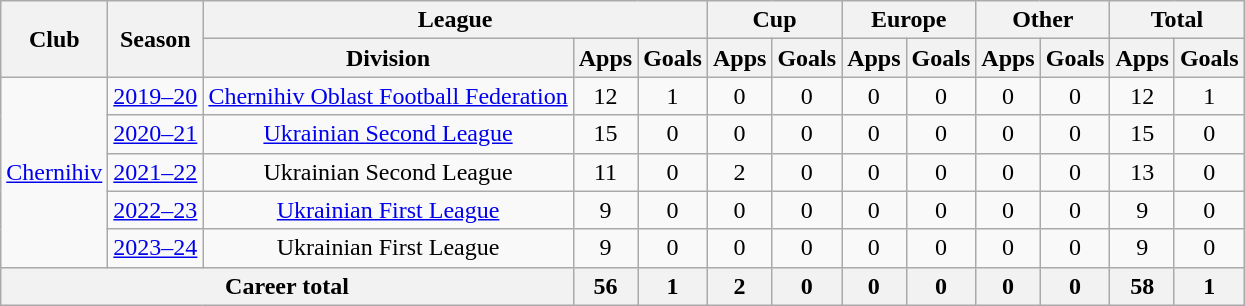<table class="wikitable" style="text-align:center">
<tr>
<th rowspan="2">Club</th>
<th rowspan="2">Season</th>
<th colspan="3">League</th>
<th colspan="2">Cup</th>
<th colspan="2">Europe</th>
<th colspan="2">Other</th>
<th colspan="2">Total</th>
</tr>
<tr>
<th>Division</th>
<th>Apps</th>
<th>Goals</th>
<th>Apps</th>
<th>Goals</th>
<th>Apps</th>
<th>Goals</th>
<th>Apps</th>
<th>Goals</th>
<th>Apps</th>
<th>Goals</th>
</tr>
<tr>
<td rowspan="5"><a href='#'>Chernihiv</a></td>
<td><a href='#'>2019–20</a></td>
<td><a href='#'>Chernihiv Oblast Football Federation</a></td>
<td>12</td>
<td>1</td>
<td>0</td>
<td>0</td>
<td>0</td>
<td>0</td>
<td>0</td>
<td>0</td>
<td>12</td>
<td>1</td>
</tr>
<tr>
<td><a href='#'>2020–21</a></td>
<td><a href='#'>Ukrainian Second League</a></td>
<td>15</td>
<td>0</td>
<td>0</td>
<td>0</td>
<td>0</td>
<td>0</td>
<td>0</td>
<td>0</td>
<td>15</td>
<td>0</td>
</tr>
<tr>
<td><a href='#'>2021–22</a></td>
<td>Ukrainian Second League</td>
<td>11</td>
<td>0</td>
<td>2</td>
<td>0</td>
<td>0</td>
<td>0</td>
<td>0</td>
<td>0</td>
<td>13</td>
<td>0</td>
</tr>
<tr>
<td><a href='#'>2022–23</a></td>
<td><a href='#'>Ukrainian First League</a></td>
<td>9</td>
<td>0</td>
<td>0</td>
<td>0</td>
<td>0</td>
<td>0</td>
<td>0</td>
<td>0</td>
<td>9</td>
<td>0</td>
</tr>
<tr>
<td><a href='#'>2023–24</a></td>
<td>Ukrainian First League</td>
<td>9</td>
<td>0</td>
<td>0</td>
<td>0</td>
<td>0</td>
<td>0</td>
<td>0</td>
<td>0</td>
<td>9</td>
<td>0</td>
</tr>
<tr>
<th colspan="3">Career total</th>
<th>56</th>
<th>1</th>
<th>2</th>
<th>0</th>
<th>0</th>
<th>0</th>
<th>0</th>
<th>0</th>
<th>58</th>
<th>1</th>
</tr>
</table>
